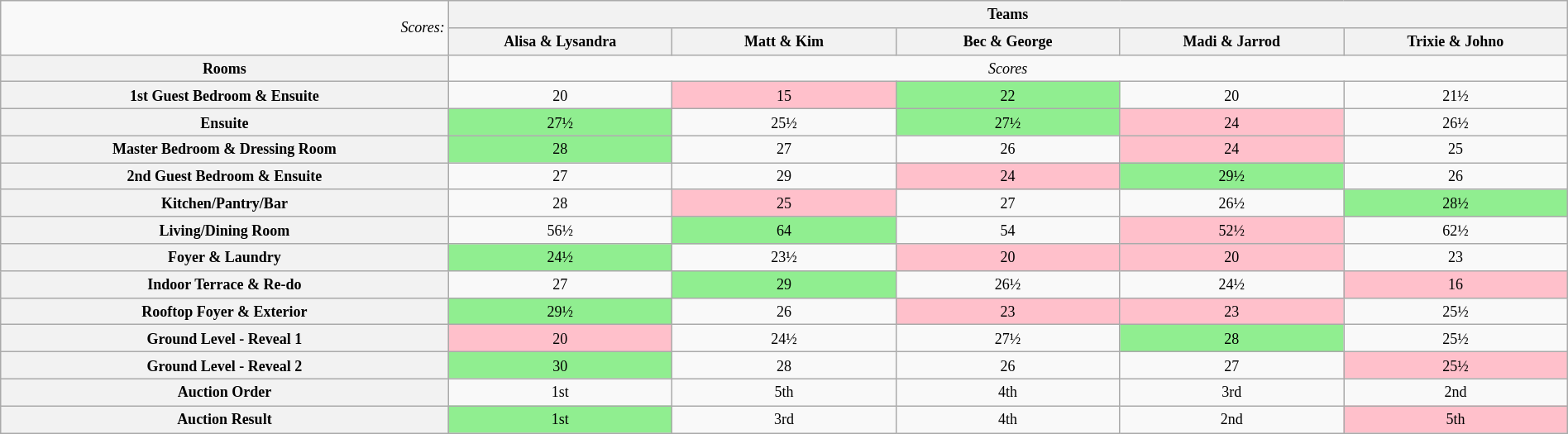<table class="wikitable" style="text-align: center; font-size: 9pt; line-height:16px; width:100%">
<tr>
<td style="width:10%; text-align:right;" rowspan="2"><em>Scores:</em></td>
<th colspan="5">Teams</th>
</tr>
<tr>
<th style="width:5%;">Alisa & Lysandra</th>
<th style="width:5%;">Matt & Kim</th>
<th style="width:5%;">Bec & George</th>
<th style="width:5%;">Madi & Jarrod</th>
<th style="width:5%;">Trixie & Johno</th>
</tr>
<tr>
<th>Rooms</th>
<td colspan="5"><em>Scores</em></td>
</tr>
<tr>
<th style="width:5%;">1st Guest Bedroom & Ensuite</th>
<td>20</td>
<td bgcolor="pink">15</td>
<td bgcolor="lightgreen">22</td>
<td>20</td>
<td>21½</td>
</tr>
<tr>
<th style="width:5%;">Ensuite</th>
<td bgcolor="lightgreen">27½</td>
<td>25½</td>
<td bgcolor="lightgreen">27½</td>
<td bgcolor="pink">24</td>
<td>26½</td>
</tr>
<tr>
<th style="width:5%;">Master Bedroom & Dressing Room</th>
<td bgcolor="lightgreen">28</td>
<td>27</td>
<td>26</td>
<td bgcolor="pink">24</td>
<td>25</td>
</tr>
<tr>
<th style="width:5%;">2nd Guest Bedroom & Ensuite</th>
<td>27</td>
<td>29</td>
<td bgcolor="pink">24</td>
<td bgcolor="lightgreen">29½</td>
<td>26</td>
</tr>
<tr>
<th style="width:5%;">Kitchen/Pantry/Bar</th>
<td>28</td>
<td bgcolor="pink">25</td>
<td>27</td>
<td>26½</td>
<td bgcolor="lightgreen">28½</td>
</tr>
<tr>
<th style="width:5%;">Living/Dining Room</th>
<td>56½</td>
<td bgcolor="lightgreen">64</td>
<td>54</td>
<td bgcolor="pink">52½</td>
<td>62½</td>
</tr>
<tr>
<th style="width:5%;">Foyer & Laundry</th>
<td bgcolor="lightgreen">24½</td>
<td>23½</td>
<td bgcolor="pink">20</td>
<td bgcolor="pink">20</td>
<td>23</td>
</tr>
<tr>
<th style="width:5%;">Indoor Terrace & Re-do</th>
<td>27</td>
<td bgcolor="lightgreen">29</td>
<td>26½</td>
<td>24½</td>
<td bgcolor="pink">16</td>
</tr>
<tr>
<th style="width:5%;">Rooftop Foyer & Exterior</th>
<td bgcolor="lightgreen">29½</td>
<td>26</td>
<td bgcolor="pink">23</td>
<td bgcolor="pink">23</td>
<td>25½</td>
</tr>
<tr>
<th style="width:5%;">Ground Level - Reveal 1</th>
<td bgcolor="pink">20</td>
<td>24½</td>
<td>27½</td>
<td bgcolor="lightgreen">28</td>
<td>25½</td>
</tr>
<tr>
<th style="width:5%;">Ground Level - Reveal 2</th>
<td bgcolor="lightgreen">30</td>
<td>28</td>
<td>26</td>
<td>27</td>
<td bgcolor="pink">25½</td>
</tr>
<tr>
<th style="width:5%;">Auction Order</th>
<td>1st</td>
<td>5th</td>
<td>4th</td>
<td>3rd</td>
<td>2nd</td>
</tr>
<tr>
<th style="width:5%;">Auction Result</th>
<td bgcolor="lightgreen">1st</td>
<td>3rd</td>
<td>4th</td>
<td>2nd</td>
<td bgcolor="pink">5th</td>
</tr>
</table>
